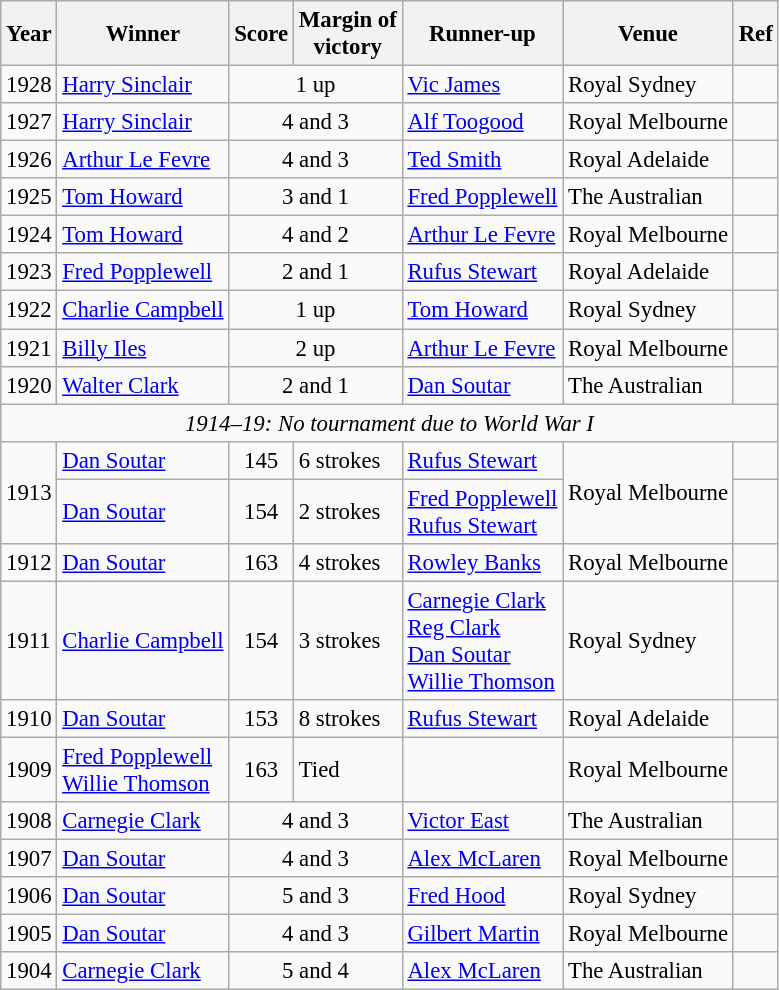<table class=wikitable style="font-size:95%">
<tr>
<th>Year</th>
<th>Winner</th>
<th>Score</th>
<th>Margin of<br>victory</th>
<th>Runner-up</th>
<th>Venue</th>
<th>Ref</th>
</tr>
<tr>
<td>1928</td>
<td> <a href='#'>Harry Sinclair</a></td>
<td colspan=2 align="center">1 up</td>
<td> <a href='#'>Vic James</a></td>
<td>Royal Sydney</td>
<td></td>
</tr>
<tr>
<td>1927</td>
<td> <a href='#'>Harry Sinclair</a></td>
<td colspan=2 align="center">4 and 3</td>
<td> <a href='#'>Alf Toogood</a></td>
<td>Royal Melbourne</td>
<td></td>
</tr>
<tr>
<td>1926</td>
<td> <a href='#'>Arthur Le Fevre</a></td>
<td colspan=2 align="center">4 and 3</td>
<td> <a href='#'>Ted Smith</a></td>
<td>Royal Adelaide</td>
<td></td>
</tr>
<tr>
<td>1925</td>
<td> <a href='#'>Tom Howard</a></td>
<td colspan=2 align="center">3 and 1</td>
<td> <a href='#'>Fred Popplewell</a></td>
<td>The Australian</td>
<td></td>
</tr>
<tr>
<td>1924</td>
<td> <a href='#'>Tom Howard</a></td>
<td colspan=2 align="center">4 and 2</td>
<td> <a href='#'>Arthur Le Fevre</a></td>
<td>Royal Melbourne</td>
<td></td>
</tr>
<tr>
<td>1923</td>
<td> <a href='#'>Fred Popplewell</a></td>
<td colspan=2 align="center">2 and 1</td>
<td> <a href='#'>Rufus Stewart</a></td>
<td>Royal Adelaide</td>
<td></td>
</tr>
<tr>
<td>1922</td>
<td> <a href='#'>Charlie Campbell</a></td>
<td colspan=2 align="center">1 up</td>
<td> <a href='#'>Tom Howard</a></td>
<td>Royal Sydney</td>
<td></td>
</tr>
<tr>
<td>1921</td>
<td> <a href='#'>Billy Iles</a></td>
<td colspan=2 align="center">2 up</td>
<td> <a href='#'>Arthur Le Fevre</a></td>
<td>Royal Melbourne</td>
<td></td>
</tr>
<tr>
<td>1920</td>
<td> <a href='#'>Walter Clark</a></td>
<td colspan=2 align="center">2 and 1</td>
<td> <a href='#'>Dan Soutar</a></td>
<td>The Australian</td>
<td></td>
</tr>
<tr>
<td colspan=7 align=center><em>1914–19: No tournament due to World War I</em></td>
</tr>
<tr>
<td rowspan=2>1913</td>
<td> <a href='#'>Dan Soutar</a></td>
<td align="center">145</td>
<td>6 strokes</td>
<td> <a href='#'>Rufus Stewart</a></td>
<td rowspan=2>Royal Melbourne</td>
<td></td>
</tr>
<tr>
<td> <a href='#'>Dan Soutar</a></td>
<td align="center">154</td>
<td>2 strokes</td>
<td> <a href='#'>Fred Popplewell</a><br> <a href='#'>Rufus Stewart</a></td>
<td></td>
</tr>
<tr>
<td>1912</td>
<td> <a href='#'>Dan Soutar</a></td>
<td align="center">163</td>
<td>4 strokes</td>
<td> <a href='#'>Rowley Banks</a></td>
<td>Royal Melbourne</td>
<td></td>
</tr>
<tr>
<td>1911</td>
<td> <a href='#'>Charlie Campbell</a></td>
<td align="center">154</td>
<td>3 strokes</td>
<td> <a href='#'>Carnegie Clark</a><br> <a href='#'>Reg Clark</a><br> <a href='#'>Dan Soutar</a><br> <a href='#'>Willie Thomson</a></td>
<td>Royal Sydney</td>
<td></td>
</tr>
<tr>
<td>1910</td>
<td> <a href='#'>Dan Soutar</a></td>
<td align="center">153</td>
<td>8 strokes</td>
<td> <a href='#'>Rufus Stewart</a></td>
<td>Royal Adelaide</td>
<td></td>
</tr>
<tr>
<td>1909</td>
<td> <a href='#'>Fred Popplewell</a><br> <a href='#'>Willie Thomson</a></td>
<td align="center">163</td>
<td>Tied</td>
<td></td>
<td>Royal Melbourne</td>
<td></td>
</tr>
<tr>
<td>1908</td>
<td> <a href='#'>Carnegie Clark</a></td>
<td colspan=2 align="center">4 and 3</td>
<td> <a href='#'>Victor East</a></td>
<td>The Australian</td>
<td></td>
</tr>
<tr>
<td>1907</td>
<td> <a href='#'>Dan Soutar</a></td>
<td colspan=2 align="center">4 and 3</td>
<td> <a href='#'>Alex McLaren</a></td>
<td>Royal Melbourne</td>
<td></td>
</tr>
<tr>
<td>1906</td>
<td> <a href='#'>Dan Soutar</a></td>
<td colspan=2 align="center">5 and 3</td>
<td> <a href='#'>Fred Hood</a></td>
<td>Royal Sydney</td>
<td></td>
</tr>
<tr>
<td>1905</td>
<td> <a href='#'>Dan Soutar</a></td>
<td colspan=2 align="center">4 and 3</td>
<td> <a href='#'>Gilbert Martin</a></td>
<td>Royal Melbourne</td>
<td></td>
</tr>
<tr>
<td>1904</td>
<td> <a href='#'>Carnegie Clark</a></td>
<td colspan=2 align="center">5 and 4</td>
<td> <a href='#'>Alex McLaren</a></td>
<td>The Australian</td>
<td></td>
</tr>
</table>
